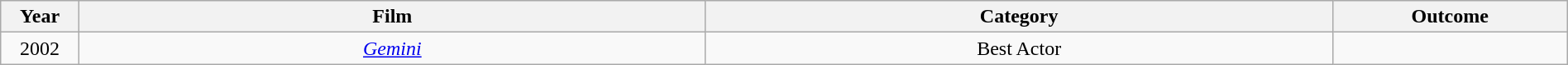<table class="wikitable" style="width:100%;">
<tr>
<th width=5%>Year</th>
<th width=40%>Film</th>
<th style="width:40%;">Category</th>
<th style="width:15%;">Outcome</th>
</tr>
<tr>
<td style="text-align:center;">2002</td>
<td style="text-align:center;"><em><a href='#'>Gemini</a></em></td>
<td style="text-align:center;">Best Actor</td>
<td></td>
</tr>
</table>
